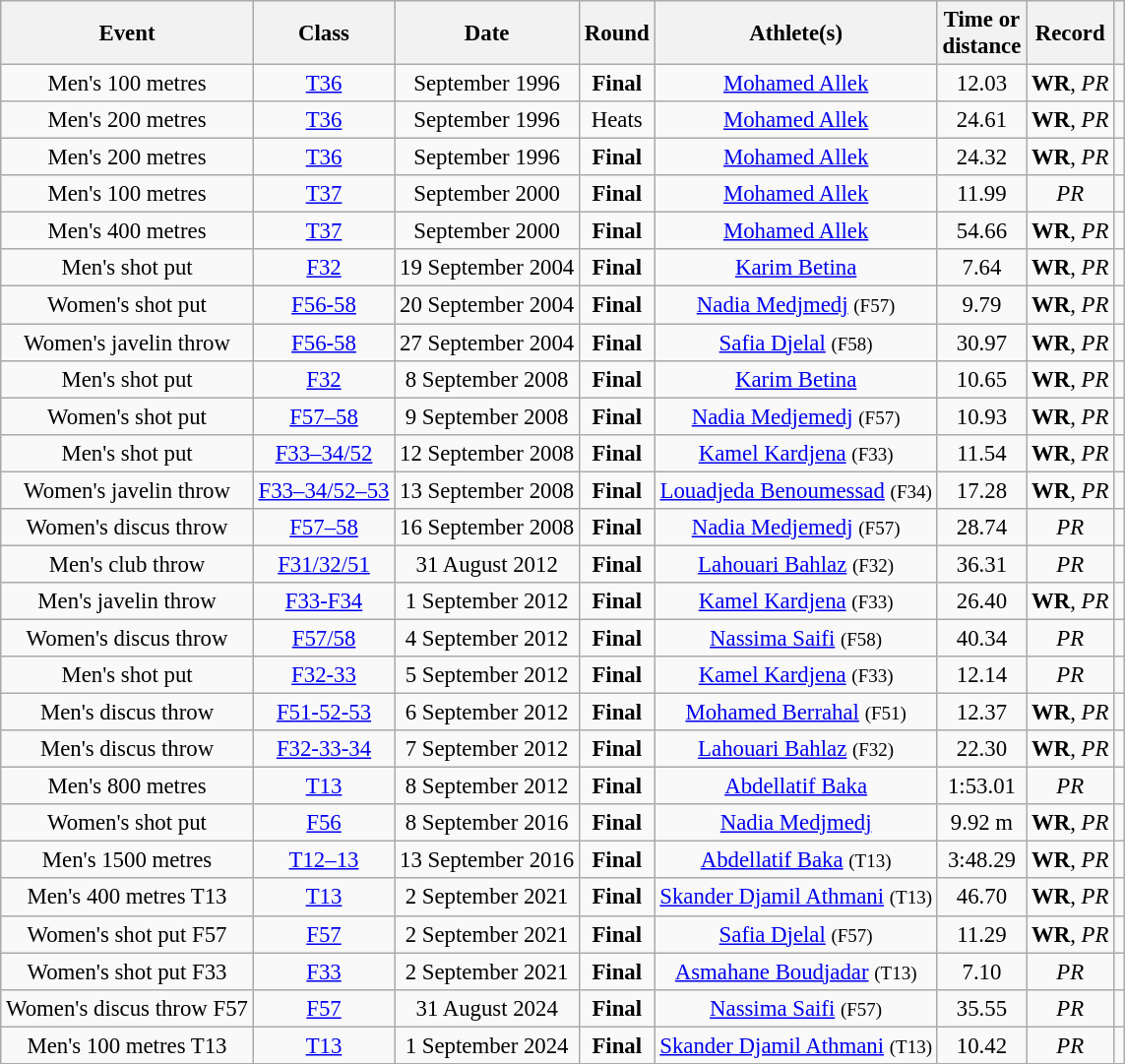<table class="wikitable plainrowheaders sortable" style="text-align:center;font-size:95%">
<tr>
<th>Event</th>
<th>Class</th>
<th>Date</th>
<th>Round</th>
<th>Athlete(s)</th>
<th>Time or<br>distance</th>
<th>Record</th>
<th class="unsortable"></th>
</tr>
<tr>
<td>Men's 100 metres</td>
<td align=center><a href='#'>T36</a></td>
<td align=center>September 1996</td>
<td align=center><strong>Final</strong></td>
<td><a href='#'>Mohamed Allek</a></td>
<td align=center>12.03</td>
<td align=center><strong>WR</strong>, <em>PR</em></td>
<td></td>
</tr>
<tr>
<td>Men's 200 metres</td>
<td align=center><a href='#'>T36</a></td>
<td align=center>September 1996</td>
<td align=center>Heats</td>
<td><a href='#'>Mohamed Allek</a></td>
<td align=center>24.61</td>
<td align=center><strong>WR</strong>, <em>PR</em></td>
<td></td>
</tr>
<tr>
<td>Men's 200 metres</td>
<td align=center><a href='#'>T36</a></td>
<td align=center>September 1996</td>
<td align=center><strong>Final</strong></td>
<td><a href='#'>Mohamed Allek</a></td>
<td align=center>24.32</td>
<td align=center><strong>WR</strong>, <em>PR</em></td>
<td></td>
</tr>
<tr>
<td>Men's 100 metres</td>
<td align=center><a href='#'>T37</a></td>
<td align=center>September 2000</td>
<td align=center><strong>Final</strong></td>
<td><a href='#'>Mohamed Allek</a></td>
<td align=center>11.99</td>
<td align=center><em>PR</em></td>
<td></td>
</tr>
<tr>
<td>Men's 400 metres</td>
<td align=center><a href='#'>T37</a></td>
<td align=center>September 2000</td>
<td align=center><strong>Final</strong></td>
<td><a href='#'>Mohamed Allek</a></td>
<td align=center>54.66</td>
<td align=center><strong>WR</strong>, <em>PR</em></td>
<td></td>
</tr>
<tr>
<td>Men's shot put</td>
<td align=center><a href='#'>F32</a></td>
<td align=center>19 September 2004</td>
<td align=center><strong>Final</strong></td>
<td><a href='#'>Karim Betina</a></td>
<td align=center>7.64</td>
<td align=center><strong>WR</strong>, <em>PR</em></td>
<td></td>
</tr>
<tr>
<td>Women's shot put</td>
<td align=center><a href='#'>F56-58</a></td>
<td align=center>20 September 2004</td>
<td align=center><strong>Final</strong></td>
<td><a href='#'>Nadia Medjmedj</a> <small>(F57)</small></td>
<td align=center>9.79</td>
<td align=center><strong>WR</strong>, <em>PR</em></td>
<td></td>
</tr>
<tr>
<td>Women's javelin throw</td>
<td align=center><a href='#'>F56-58</a></td>
<td align=center>27 September 2004</td>
<td align=center><strong>Final</strong></td>
<td><a href='#'>Safia Djelal</a> <small>(F58)</small></td>
<td align=center>30.97</td>
<td align=center><strong>WR</strong>, <em>PR</em></td>
<td></td>
</tr>
<tr>
<td>Men's shot put</td>
<td align=center><a href='#'>F32</a></td>
<td align=center>8 September 2008</td>
<td align=center><strong>Final</strong></td>
<td><a href='#'>Karim Betina</a></td>
<td align=center>10.65</td>
<td align=center><strong>WR</strong>, <em>PR</em></td>
<td></td>
</tr>
<tr>
<td>Women's shot put</td>
<td align=center><a href='#'>F57–58</a></td>
<td align=center>9 September 2008</td>
<td align=center><strong>Final</strong></td>
<td><a href='#'>Nadia Medjemedj</a> <small>(F57)</small></td>
<td align=center>10.93</td>
<td align=center><strong>WR</strong>, <em>PR</em></td>
<td></td>
</tr>
<tr>
<td>Men's shot put</td>
<td align=center><a href='#'>F33–34/52</a></td>
<td align=center>12 September 2008</td>
<td align=center><strong>Final</strong></td>
<td><a href='#'>Kamel Kardjena</a> <small>(F33)</small></td>
<td align=center>11.54</td>
<td align=center><strong>WR</strong>, <em>PR</em></td>
<td></td>
</tr>
<tr>
<td>Women's javelin throw</td>
<td align=center><a href='#'>F33–34/52–53</a></td>
<td align=center>13 September 2008</td>
<td align=center><strong>Final</strong></td>
<td><a href='#'>Louadjeda Benoumessad</a> <small>(F34)</small></td>
<td align=center>17.28</td>
<td align=center><strong>WR</strong>, <em>PR</em></td>
<td></td>
</tr>
<tr>
<td>Women's discus throw</td>
<td align=center><a href='#'>F57–58</a></td>
<td align=center>16 September 2008</td>
<td align=center><strong>Final</strong></td>
<td><a href='#'>Nadia Medjemedj</a> <small>(F57)</small></td>
<td align=center>28.74</td>
<td align=center><em>PR</em></td>
<td></td>
</tr>
<tr>
<td>Men's club throw</td>
<td align=center><a href='#'>F31/32/51</a></td>
<td align=center>31 August 2012</td>
<td align=center><strong>Final</strong></td>
<td><a href='#'>Lahouari Bahlaz</a> <small>(F32)</small></td>
<td align=center>36.31</td>
<td align=center><em>PR</em></td>
<td></td>
</tr>
<tr>
<td>Men's javelin throw</td>
<td align=center><a href='#'>F33-F34</a></td>
<td align=center>1 September 2012</td>
<td align=center><strong>Final</strong></td>
<td><a href='#'>Kamel Kardjena</a> <small>(F33)</small></td>
<td align=center>26.40</td>
<td align=center><strong>WR</strong>, <em>PR</em></td>
<td></td>
</tr>
<tr>
<td>Women's discus throw</td>
<td align=center><a href='#'>F57/58</a></td>
<td align=center>4 September 2012</td>
<td align=center><strong>Final</strong></td>
<td><a href='#'>Nassima Saifi</a> <small>(F58)</small></td>
<td align=center>40.34</td>
<td align=center><em>PR</em></td>
<td></td>
</tr>
<tr>
<td>Men's shot put</td>
<td align=center><a href='#'>F32-33</a></td>
<td align=center>5 September 2012</td>
<td align=center><strong>Final</strong></td>
<td><a href='#'>Kamel Kardjena</a> <small>(F33)</small></td>
<td align=center>12.14</td>
<td align=center><em>PR</em></td>
<td></td>
</tr>
<tr>
<td>Men's discus throw</td>
<td align=center><a href='#'>F51-52-53</a></td>
<td align=center>6 September 2012</td>
<td align=center><strong>Final</strong></td>
<td><a href='#'>Mohamed Berrahal</a> <small>(F51)</small></td>
<td align=center>12.37</td>
<td align=center><strong>WR</strong>, <em>PR</em></td>
<td></td>
</tr>
<tr>
<td>Men's discus throw</td>
<td align=center><a href='#'>F32-33-34</a></td>
<td align=center>7 September 2012</td>
<td align=center><strong>Final</strong></td>
<td><a href='#'>Lahouari Bahlaz</a> <small>(F32)</small></td>
<td align=center>22.30</td>
<td align=center><strong>WR</strong>, <em>PR</em></td>
<td></td>
</tr>
<tr>
<td>Men's 800 metres</td>
<td align=center><a href='#'>T13</a></td>
<td align=center>8 September 2012</td>
<td align=center><strong>Final</strong></td>
<td><a href='#'>Abdellatif Baka</a></td>
<td align=center>1:53.01</td>
<td align=center><em>PR</em></td>
<td></td>
</tr>
<tr>
<td>Women's shot put</td>
<td align=center><a href='#'>F56</a></td>
<td align=center>8 September 2016</td>
<td align=center><strong>Final</strong></td>
<td><a href='#'>Nadia Medjmedj</a></td>
<td align=center>9.92 m</td>
<td align=center><strong>WR</strong>, <em>PR</em></td>
<td></td>
</tr>
<tr>
<td>Men's 1500 metres</td>
<td align=center><a href='#'>T12–13</a></td>
<td align=center>13 September 2016</td>
<td align=center><strong>Final</strong></td>
<td><a href='#'>Abdellatif Baka</a> <small>(T13)</small></td>
<td align=center>3:48.29</td>
<td align=center><strong>WR</strong>, <em>PR</em></td>
<td></td>
</tr>
<tr>
<td>Men's 400 metres T13</td>
<td align=center><a href='#'>T13</a></td>
<td align=center>2 September 2021</td>
<td align=center><strong>Final</strong></td>
<td><a href='#'>Skander Djamil Athmani</a> <small>(T13)</small></td>
<td align=center>46.70</td>
<td align=center><strong>WR</strong>, <em>PR</em></td>
<td></td>
</tr>
<tr>
<td>Women's shot put F57</td>
<td align=center><a href='#'>F57</a></td>
<td align=center>2 September 2021</td>
<td align=center><strong>Final</strong></td>
<td><a href='#'>Safia Djelal</a> <small>(F57)</small></td>
<td align=center>11.29</td>
<td align=center><strong>WR</strong>, <em>PR</em></td>
<td></td>
</tr>
<tr>
<td>Women's shot put F33</td>
<td align=center><a href='#'>F33</a></td>
<td align=center>2 September 2021</td>
<td align=center><strong>Final</strong></td>
<td><a href='#'>Asmahane Boudjadar</a> <small>(T13)</small></td>
<td align=center>7.10</td>
<td align=center><em>PR</em></td>
<td></td>
</tr>
<tr>
<td>Women's discus throw F57</td>
<td align=center><a href='#'>F57</a></td>
<td align=center>31 August 2024</td>
<td align=center><strong>Final</strong></td>
<td><a href='#'>Nassima Saifi</a> <small>(F57)</small></td>
<td align=center>35.55</td>
<td align=center><em>PR</em></td>
<td></td>
</tr>
<tr>
<td>Men's 100 metres T13</td>
<td align=center><a href='#'>T13</a></td>
<td align=center>1 September 2024</td>
<td align=center><strong>Final</strong></td>
<td><a href='#'>Skander Djamil Athmani</a> <small>(T13)</small></td>
<td align=center>10.42</td>
<td align=center><em>PR</em></td>
<td></td>
</tr>
<tr>
</tr>
</table>
